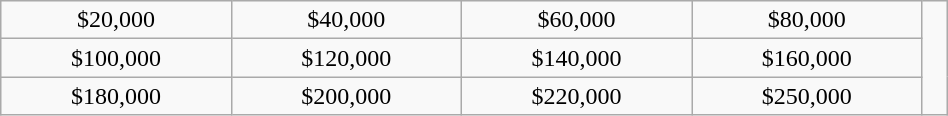<table class="wikitable" style="text-align:center; width:50%;">
<tr>
<td>$20,000</td>
<td>$40,000</td>
<td>$60,000</td>
<td>$80,000</td>
<td rowspan="3"></td>
</tr>
<tr>
<td>$100,000</td>
<td>$120,000</td>
<td>$140,000</td>
<td>$160,000</td>
</tr>
<tr>
<td>$180,000</td>
<td>$200,000</td>
<td>$220,000</td>
<td>$250,000</td>
</tr>
</table>
